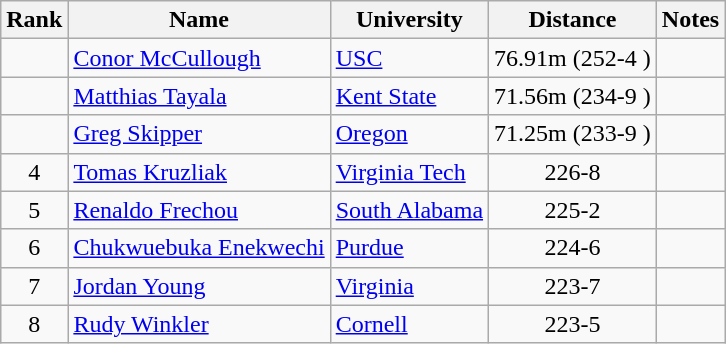<table class="wikitable sortable" style="text-align:center">
<tr>
<th>Rank</th>
<th>Name</th>
<th>University</th>
<th>Distance</th>
<th>Notes</th>
</tr>
<tr>
<td></td>
<td align=left><a href='#'>Conor McCullough</a></td>
<td align=left><a href='#'>USC</a></td>
<td>76.91m (252-4 )</td>
<td></td>
</tr>
<tr>
<td></td>
<td align=left><a href='#'>Matthias Tayala</a></td>
<td align="left"><a href='#'>Kent State</a></td>
<td>71.56m (234-9 )</td>
<td></td>
</tr>
<tr>
<td></td>
<td align=left><a href='#'>Greg Skipper</a></td>
<td align="left"><a href='#'>Oregon</a></td>
<td>71.25m (233-9 )</td>
<td></td>
</tr>
<tr>
<td>4</td>
<td align=left><a href='#'>Tomas Kruzliak</a></td>
<td align="left"><a href='#'>Virginia Tech</a></td>
<td>226-8</td>
<td></td>
</tr>
<tr>
<td>5</td>
<td align=left><a href='#'>Renaldo Frechou</a></td>
<td align="left"><a href='#'>South Alabama</a></td>
<td>225-2</td>
<td></td>
</tr>
<tr>
<td>6</td>
<td align=left><a href='#'>Chukwuebuka Enekwechi</a></td>
<td align=left><a href='#'>Purdue</a></td>
<td>224-6</td>
<td></td>
</tr>
<tr>
<td>7</td>
<td align=left><a href='#'>Jordan Young</a></td>
<td align="left"><a href='#'>Virginia</a></td>
<td>223-7</td>
<td></td>
</tr>
<tr>
<td>8</td>
<td align=left><a href='#'>Rudy Winkler</a></td>
<td align=left><a href='#'>Cornell</a></td>
<td>223-5</td>
<td></td>
</tr>
</table>
